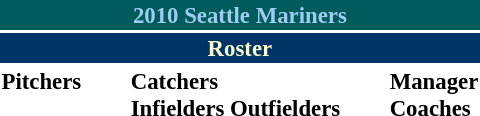<table class="toccolours" style="font-size: 95%;">
<tr>
<th colspan=10 style="background-color: #005c5c; color:#9ECEEE; text-align: center;">2010 Seattle Mariners</th>
</tr>
<tr>
<td colspan=10 style="background-color: #003366; color: #FFFDD0; text-align: center;"><strong>Roster</strong></td>
</tr>
<tr>
<td valign="top"><strong>Pitchers</strong><br>




















</td>
<td width="25px"></td>
<td valign="top"><strong>Catchers</strong><br>




<strong>Infielders</strong>












<strong>Outfielders</strong>







</td>
<td width="25px"></td>
<td valign="top"><strong>Manager</strong><br>

<strong>Coaches</strong>
 
 
 
 
 
 
 
 
 
 </td>
</tr>
</table>
